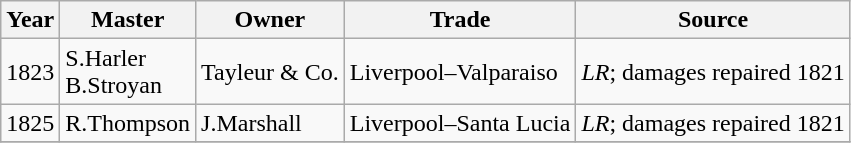<table class="sortable wikitable">
<tr>
<th>Year</th>
<th>Master</th>
<th>Owner</th>
<th>Trade</th>
<th>Source</th>
</tr>
<tr>
<td>1823</td>
<td>S.Harler<br>B.Stroyan</td>
<td>Tayleur & Co.</td>
<td>Liverpool–Valparaiso</td>
<td><em>LR</em>; damages repaired  1821</td>
</tr>
<tr>
<td>1825</td>
<td>R.Thompson</td>
<td>J.Marshall</td>
<td>Liverpool–Santa Lucia</td>
<td><em>LR</em>; damages repaired  1821</td>
</tr>
<tr>
</tr>
</table>
